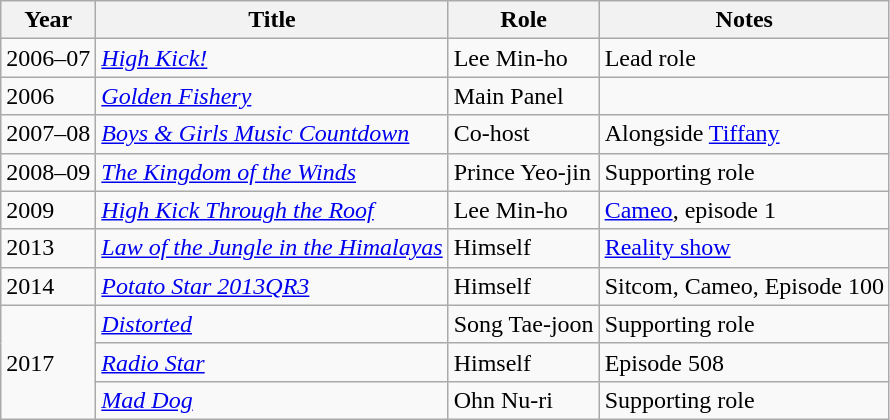<table class="wikitable sortable" style="font-size:100%;" ;>
<tr style="text-align:center;">
<th>Year</th>
<th>Title</th>
<th>Role</th>
<th>Notes</th>
</tr>
<tr>
<td>2006–07</td>
<td><em><a href='#'>High Kick!</a></em></td>
<td>Lee Min-ho</td>
<td>Lead role</td>
</tr>
<tr>
<td>2006</td>
<td><em><a href='#'>Golden Fishery</a></em></td>
<td>Main Panel</td>
<td></td>
</tr>
<tr>
<td>2007–08</td>
<td><em><a href='#'>Boys & Girls Music Countdown</a></em></td>
<td>Co-host</td>
<td>Alongside <a href='#'>Tiffany</a></td>
</tr>
<tr>
<td>2008–09</td>
<td><em><a href='#'>The Kingdom of the Winds</a></em></td>
<td>Prince Yeo-jin</td>
<td>Supporting role</td>
</tr>
<tr>
<td>2009</td>
<td><em><a href='#'>High Kick Through the Roof</a></em></td>
<td>Lee Min-ho</td>
<td><a href='#'>Cameo</a>, episode 1</td>
</tr>
<tr>
<td>2013</td>
<td><em><a href='#'>Law of the Jungle in the Himalayas</a></em></td>
<td>Himself</td>
<td><a href='#'>Reality show</a></td>
</tr>
<tr>
<td>2014</td>
<td><em><a href='#'>Potato Star 2013QR3</a></em></td>
<td>Himself</td>
<td>Sitcom, Cameo, Episode 100</td>
</tr>
<tr>
<td rowspan="3">2017</td>
<td><em><a href='#'>Distorted</a></em></td>
<td>Song Tae-joon</td>
<td>Supporting role</td>
</tr>
<tr>
<td><em><a href='#'>Radio Star</a></em></td>
<td>Himself</td>
<td>Episode 508</td>
</tr>
<tr>
<td><em><a href='#'>Mad Dog</a></em></td>
<td>Ohn Nu-ri</td>
<td>Supporting role</td>
</tr>
</table>
